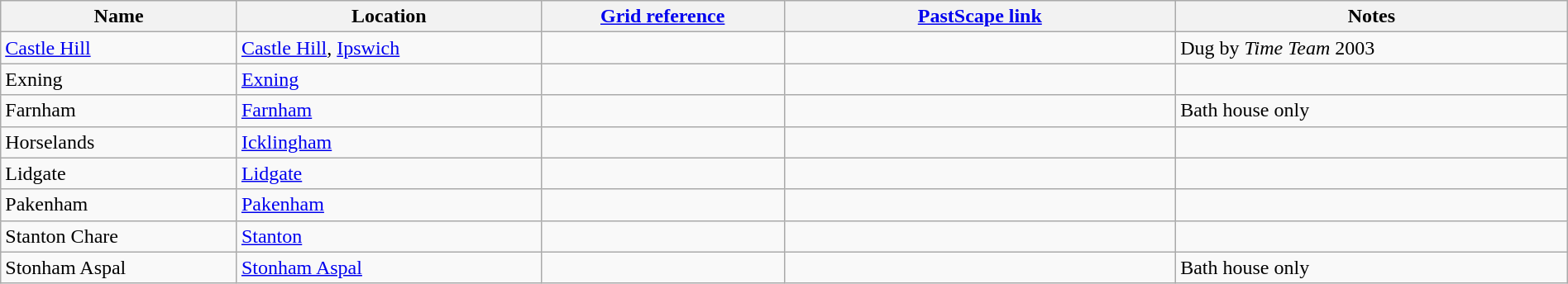<table class="wikitable sortable" border="1" style="width: 100%">
<tr>
<th scope="col">Name</th>
<th scope="col">Location</th>
<th scope="col"><a href='#'>Grid reference</a></th>
<th scope="col" class="unsortable" width="25%"><a href='#'>PastScape link</a></th>
<th scope="col" class="unsortable" width="25%">Notes</th>
</tr>
<tr>
<td><a href='#'>Castle Hill</a></td>
<td><a href='#'>Castle Hill</a>, <a href='#'>Ipswich</a></td>
<td></td>
<td></td>
<td>Dug by <em>Time Team</em> 2003</td>
</tr>
<tr>
<td>Exning</td>
<td><a href='#'>Exning</a></td>
<td></td>
<td></td>
<td></td>
</tr>
<tr>
<td>Farnham</td>
<td><a href='#'>Farnham</a></td>
<td></td>
<td></td>
<td>Bath house only</td>
</tr>
<tr>
<td>Horselands</td>
<td><a href='#'>Icklingham</a></td>
<td></td>
<td></td>
<td></td>
</tr>
<tr>
<td>Lidgate</td>
<td><a href='#'>Lidgate</a></td>
<td></td>
<td></td>
<td></td>
</tr>
<tr>
<td>Pakenham</td>
<td><a href='#'>Pakenham</a></td>
<td></td>
<td></td>
<td></td>
</tr>
<tr>
<td>Stanton Chare</td>
<td><a href='#'>Stanton</a></td>
<td></td>
<td></td>
<td></td>
</tr>
<tr>
<td>Stonham Aspal</td>
<td><a href='#'>Stonham Aspal</a></td>
<td></td>
<td></td>
<td>Bath house only</td>
</tr>
</table>
